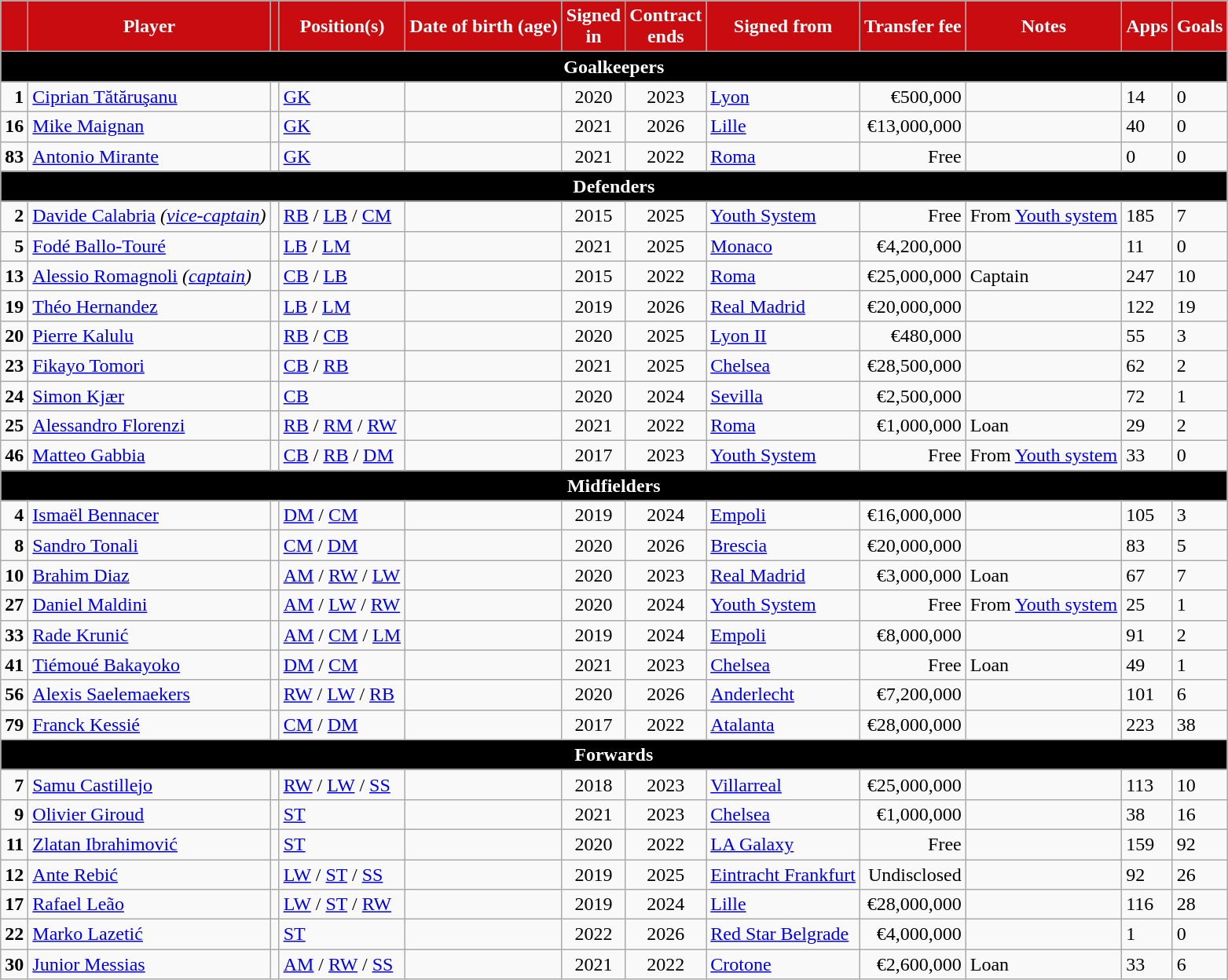<table class="wikitable sortable">
<tr>
<th style="background:#c90c0f; color:white; text-align:center"></th>
<th style="background:#c90c0f; color:white; text-align:center">Player</th>
<th style="background:#c90c0f; color:white; text-align:center"></th>
<th style="background:#c90c0f; color:white; text-align:center">Position(s)</th>
<th style="background:#c90c0f; color:white; text-align:center">Date of birth (age)</th>
<th style="background:#c90c0f; color:white; text-align:center;">Signed<br>in</th>
<th style="background:#c90c0f; color:white; text-align:center;">Contract<br>ends</th>
<th style="background:#c90c0f; color:white; text-align:center;">Signed from</th>
<th style="background:#c90c0f; color:white; text-align:center;">Transfer fee</th>
<th style="background:#c90c0f; color:white; text-align:center;">Notes</th>
<th style="background:#c90c0f; color:white; text-align:center;">Apps</th>
<th style="background:#c90c0f; color:white; text-align:center;">Goals</th>
</tr>
<tr>
<th colspan="12" style="background:#000; color:white; text-align:center;">Goalkeepers</th>
</tr>
<tr>
<td style="text-align:right"><strong>1</strong></td>
<td><a href='#'>Ciprian Tătăruşanu</a></td>
<td style="text-align:center"></td>
<td><a href='#'>GK</a></td>
<td style="text-align:right"></td>
<td style="text-align:center">2020</td>
<td style="text-align:center">2023</td>
<td style="text-align:left"> <a href='#'>Lyon</a></td>
<td style="text-align:right">€500,000</td>
<td></td>
<td>14</td>
<td>0</td>
</tr>
<tr>
<td style="text-align:right"><strong>16</strong></td>
<td><a href='#'>Mike Maignan</a></td>
<td style="text-align:center"></td>
<td><a href='#'>GK</a></td>
<td style="text-align:right"></td>
<td style="text-align:center">2021</td>
<td style="text-align:center">2026</td>
<td style="text-align:left"> <a href='#'>Lille</a></td>
<td style="text-align:right">€13,000,000</td>
<td></td>
<td>40</td>
<td>0</td>
</tr>
<tr>
<td style="text-align:right"><strong>83</strong></td>
<td><a href='#'>Antonio Mirante</a></td>
<td style="text-align:center"></td>
<td><a href='#'>GK</a></td>
<td style="text-align:right"></td>
<td style="text-align:center">2021</td>
<td style="text-align:center">2022</td>
<td style="text-align:left"> <a href='#'>Roma</a></td>
<td style="text-align:right">Free</td>
<td></td>
<td>0</td>
<td>0</td>
</tr>
<tr>
<th colspan="12" style="background:#000; color:white; text-align:center;">Defenders</th>
</tr>
<tr>
<td style="text-align:right"><strong>2</strong></td>
<td><a href='#'>Davide Calabria</a> <em>(<a href='#'>vice-captain</a>)</em></td>
<td style="text-align:center"></td>
<td><a href='#'>RB</a> / <a href='#'>LB</a> / <a href='#'>CM</a></td>
<td style="text-align:right"></td>
<td style="text-align:center">2015</td>
<td style="text-align:center">2025</td>
<td style="text-align:left"> <a href='#'>Youth System</a></td>
<td style="text-align:right">Free</td>
<td>From <a href='#'>Youth system</a></td>
<td>185</td>
<td>7</td>
</tr>
<tr>
<td style="text-align:right"><strong>5</strong></td>
<td><a href='#'>Fodé Ballo-Touré</a></td>
<td style="text-align:center"></td>
<td><a href='#'>LB</a> / <a href='#'>LM</a></td>
<td style="text-align:right"></td>
<td style="text-align:center">2021</td>
<td style="text-align:center">2025</td>
<td style="text-align:left"> <a href='#'>Monaco</a></td>
<td style="text-align:right">€4,200,000</td>
<td></td>
<td>11</td>
<td>0</td>
</tr>
<tr>
<td style="text-align:right"><strong>13</strong></td>
<td><a href='#'>Alessio Romagnoli</a> <em>(<a href='#'>captain</a>)</em></td>
<td style="text-align:center"></td>
<td><a href='#'>CB</a> / <a href='#'>LB</a></td>
<td style="text-align:right"></td>
<td style="text-align:center">2015</td>
<td style="text-align:center">2022</td>
<td style="text-align:left"> <a href='#'>Roma</a></td>
<td style="text-align:right">€25,000,000</td>
<td>Captain</td>
<td>247</td>
<td>10</td>
</tr>
<tr>
<td style="text-align:right"><strong>19</strong></td>
<td><a href='#'>Théo Hernandez</a></td>
<td style="text-align:center"></td>
<td><a href='#'>LB</a> / <a href='#'>LM</a></td>
<td style="text-align:right"></td>
<td style="text-align:center">2019</td>
<td style="text-align:center">2026</td>
<td style="text-align:left"> <a href='#'>Real Madrid</a></td>
<td style="text-align:right">€20,000,000</td>
<td></td>
<td>122</td>
<td>19</td>
</tr>
<tr>
<td style="text-align:right"><strong>20</strong></td>
<td><a href='#'>Pierre Kalulu</a></td>
<td style="text-align:center"></td>
<td><a href='#'>RB</a> / <a href='#'>CB</a></td>
<td style="text-align:right"></td>
<td style="text-align:center">2020</td>
<td style="text-align:center">2025</td>
<td style="text-align:left"> <a href='#'>Lyon II</a></td>
<td style="text-align:right">€480,000</td>
<td></td>
<td>55</td>
<td>3</td>
</tr>
<tr>
<td style="text-align:right"><strong>23</strong></td>
<td><a href='#'>Fikayo Tomori</a></td>
<td style="text-align:center"></td>
<td><a href='#'>CB</a> / <a href='#'>RB</a></td>
<td style="text-align:right"></td>
<td style="text-align:center">2021</td>
<td style="text-align:center">2025</td>
<td style="text-align:left"> <a href='#'>Chelsea</a></td>
<td style="text-align:right">€28,500,000</td>
<td></td>
<td>62</td>
<td>2</td>
</tr>
<tr>
<td style="text-align:right"><strong>24</strong></td>
<td><a href='#'>Simon Kjær</a></td>
<td style="text-align:center"></td>
<td><a href='#'>CB</a></td>
<td style="text-align:right"></td>
<td style="text-align:center">2020</td>
<td style="text-align:center">2024</td>
<td style="text-align:left"> <a href='#'>Sevilla</a></td>
<td style="text-align:right">€2,500,000</td>
<td></td>
<td>72</td>
<td>1</td>
</tr>
<tr>
<td style="text-align:right"><strong>25</strong></td>
<td><a href='#'>Alessandro Florenzi</a></td>
<td style="text-align:center"></td>
<td><a href='#'>RB</a> / <a href='#'>RM</a> / <a href='#'>RW</a></td>
<td style="text-align:right"></td>
<td style="text-align:center">2021</td>
<td style="text-align:center">2022</td>
<td style="text-align:left"> <a href='#'>Roma</a></td>
<td style="text-align:right">€1,000,000</td>
<td>Loan</td>
<td>29</td>
<td>2</td>
</tr>
<tr>
<td style="text-align:right"><strong>46</strong></td>
<td><a href='#'>Matteo Gabbia</a></td>
<td style="text-align:center"></td>
<td><a href='#'>CB</a> / <a href='#'>RB</a> / <a href='#'>DM</a></td>
<td style="text-align:right"></td>
<td style="text-align:center">2017</td>
<td style="text-align:center">2023</td>
<td style="text-align:left"> <a href='#'>Youth System</a></td>
<td style="text-align:right">Free</td>
<td>From <a href='#'>Youth system</a></td>
<td>33</td>
<td>0</td>
</tr>
<tr>
<th colspan="12" style="background:#000; color:white; text-align:center;">Midfielders</th>
</tr>
<tr>
<td style="text-align:right"><strong> 4 </strong></td>
<td><a href='#'>Ismaël Bennacer</a></td>
<td style="text-align:center"></td>
<td><a href='#'>DM</a> / <a href='#'>CM</a></td>
<td style="text-align:right"></td>
<td style="text-align:center">2019</td>
<td style="text-align:center">2024</td>
<td style="text-align:left"> <a href='#'>Empoli</a></td>
<td style="text-align:right">€16,000,000</td>
<td></td>
<td>105</td>
<td>3</td>
</tr>
<tr>
<td style="text-align:right"><strong>8</strong></td>
<td><a href='#'>Sandro Tonali</a></td>
<td style="text-align:center"></td>
<td><a href='#'>CM</a> / <a href='#'>DM</a></td>
<td style="text-align:right"></td>
<td style="text-align:center">2020</td>
<td style="text-align:center">2026</td>
<td style="text-align:left"> <a href='#'>Brescia</a></td>
<td style="text-align:right">€20,000,000</td>
<td></td>
<td>83</td>
<td>5</td>
</tr>
<tr>
<td style="text-align:right"><strong>10</strong></td>
<td><a href='#'>Brahim Diaz</a></td>
<td style="text-align:center"></td>
<td><a href='#'>AM</a> / <a href='#'>RW</a> / <a href='#'>LW</a></td>
<td style="text-align:right"></td>
<td style="text-align:center">2020</td>
<td style="text-align:center">2023</td>
<td style="text-align:left"> <a href='#'>Real Madrid</a></td>
<td style="text-align:right">€3,000,000</td>
<td>Loan</td>
<td>67</td>
<td>7</td>
</tr>
<tr>
<td style="text-align:right"><strong>27</strong></td>
<td><a href='#'>Daniel Maldini</a></td>
<td style="text-align:center"></td>
<td><a href='#'>AM</a> / <a href='#'>LW</a> / <a href='#'>RW</a></td>
<td style="text-align:right"></td>
<td style="text-align:center">2020</td>
<td style="text-align:center">2024</td>
<td style="text-align:left"> <a href='#'>Youth System</a></td>
<td style="text-align:right">Free</td>
<td>From <a href='#'>Youth system</a></td>
<td>25</td>
<td>1</td>
</tr>
<tr>
<td style="text-align:right"><strong>33</strong></td>
<td><a href='#'>Rade Krunić</a></td>
<td style="text-align:center"></td>
<td><a href='#'>AM</a> / <a href='#'>CM</a> / <a href='#'>LM</a></td>
<td style="text-align:right"></td>
<td style="text-align:center">2019</td>
<td style="text-align:center">2024</td>
<td style="text-align:left"> <a href='#'>Empoli</a></td>
<td style="text-align:right">€8,000,000</td>
<td></td>
<td>91</td>
<td>2</td>
</tr>
<tr>
<td style="text-align:right"><strong>41</strong></td>
<td><a href='#'>Tiémoué Bakayoko</a></td>
<td style="text-align:center"></td>
<td><a href='#'>DM</a> / <a href='#'>CM</a></td>
<td style="text-align:right"></td>
<td style="text-align:center">2021</td>
<td style="text-align:center">2023</td>
<td style="text-align:left"> <a href='#'>Chelsea</a></td>
<td style="text-align:right">Free</td>
<td>Loan</td>
<td>49</td>
<td>1</td>
</tr>
<tr>
<td style="text-align:right"><strong>56</strong></td>
<td><a href='#'>Alexis Saelemaekers</a></td>
<td style="text-align:center"></td>
<td><a href='#'>RW</a> / <a href='#'>LW</a> / <a href='#'>RB</a></td>
<td style="text-align:right"></td>
<td style="text-align:center">2020</td>
<td style="text-align:center">2026</td>
<td style="text-align:left"> <a href='#'>Anderlecht</a></td>
<td style="text-align:right">€7,200,000</td>
<td></td>
<td>101</td>
<td>6</td>
</tr>
<tr>
<td style="text-align:right"><strong>79</strong></td>
<td><a href='#'>Franck Kessié</a></td>
<td style="text-align:center"></td>
<td><a href='#'>CM</a> / <a href='#'>DM</a></td>
<td style="text-align:right"></td>
<td style="text-align:center">2017</td>
<td style="text-align:center">2022</td>
<td style="text-align:left"> <a href='#'>Atalanta</a></td>
<td style="text-align:right">€28,000,000</td>
<td></td>
<td>223</td>
<td>38</td>
</tr>
<tr>
<th colspan="12" style="background:#000; color:white; text-align:center;">Forwards</th>
</tr>
<tr>
<td style="text-align:right"><strong>7</strong></td>
<td><a href='#'>Samu Castillejo</a></td>
<td style="text-align:center"></td>
<td><a href='#'>RW</a> / <a href='#'>LW</a> / <a href='#'>SS</a></td>
<td style="text-align:right"></td>
<td style="text-align:center">2018</td>
<td style="text-align:center">2023</td>
<td style="text-align:left"> <a href='#'>Villarreal</a></td>
<td style="text-align:right">€25,000,000</td>
<td></td>
<td>113</td>
<td>10</td>
</tr>
<tr>
<td style="text-align:right"><strong>9</strong></td>
<td><a href='#'>Olivier Giroud</a></td>
<td style="text-align:center"></td>
<td><a href='#'>ST</a></td>
<td style="text-align:right"></td>
<td style="text-align:center">2021</td>
<td style="text-align:center">2023</td>
<td style="text-align:left"> <a href='#'>Chelsea</a></td>
<td style="text-align:right">€1,000,000</td>
<td></td>
<td>38</td>
<td>16</td>
</tr>
<tr>
<td style="text-align:right"><strong>11</strong></td>
<td><a href='#'>Zlatan Ibrahimović</a></td>
<td style="text-align:center"></td>
<td><a href='#'>ST</a></td>
<td style="text-align:right"></td>
<td style="text-align:center">2020</td>
<td style="text-align:center">2022</td>
<td style="text-align:left"> <a href='#'>LA Galaxy</a></td>
<td style="text-align:right">Free</td>
<td></td>
<td>159</td>
<td>92</td>
</tr>
<tr>
<td style="text-align:right"><strong>12</strong></td>
<td><a href='#'>Ante Rebić</a></td>
<td style="text-align:center"></td>
<td><a href='#'>LW</a> / <a href='#'>ST</a> / <a href='#'>SS</a></td>
<td style="text-align:right"></td>
<td style="text-align:center">2019</td>
<td style="text-align:center">2025</td>
<td style="text-align:left"> <a href='#'>Eintracht Frankfurt</a></td>
<td style="text-align:right">Undisclosed</td>
<td></td>
<td>92</td>
<td>26</td>
</tr>
<tr>
<td style="text-align:right"><strong>17</strong></td>
<td><a href='#'>Rafael Leão</a></td>
<td style="text-align:center"></td>
<td><a href='#'>LW</a> / <a href='#'>ST</a> / <a href='#'>RW</a></td>
<td style="text-align:right"></td>
<td style="text-align:center">2019</td>
<td style="text-align:center">2024</td>
<td style="text-align:left"> <a href='#'>Lille</a></td>
<td style="text-align:right">€28,000,000</td>
<td></td>
<td>116</td>
<td>28</td>
</tr>
<tr>
<td style="text-align:right"><strong>22</strong></td>
<td><a href='#'>Marko Lazetić</a></td>
<td style="text-align:center"></td>
<td><a href='#'>ST</a></td>
<td style="text-align:right"></td>
<td style="text-align:center">2022</td>
<td style="text-align:center">2026</td>
<td style="text-align:left"> <a href='#'>Red Star Belgrade</a></td>
<td style="text-align:right">€4,000,000</td>
<td></td>
<td>1</td>
<td>0</td>
</tr>
<tr>
<td style="text-align:right"><strong>30</strong></td>
<td><a href='#'>Junior Messias</a></td>
<td style="text-align:center"></td>
<td><a href='#'>AM</a> / <a href='#'>RW</a> / <a href='#'>SS</a></td>
<td style="text-align:right"></td>
<td style="text-align:center">2021</td>
<td style="text-align:center">2022</td>
<td style="text-align:left"> <a href='#'>Crotone</a></td>
<td style="text-align:right">€2,600,000</td>
<td>Loan</td>
<td>33</td>
<td>6</td>
</tr>
</table>
